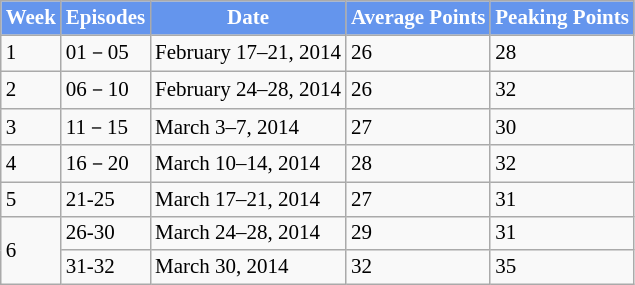<table class="wikitable" style="font-size:14px;">
<tr style="background:cornflowerblue; color:white" align="center">
<td><strong>Week</strong></td>
<td><strong>Episodes</strong></td>
<td><strong>Date</strong></td>
<td><strong>Average Points</strong></td>
<td><strong>Peaking Points</strong></td>
</tr>
<tr>
<td>1</td>
<td>01－05</td>
<td>February 17–21, 2014</td>
<td>26</td>
<td>28</td>
</tr>
<tr>
<td>2</td>
<td>06－10</td>
<td>February 24–28, 2014</td>
<td>26</td>
<td>32</td>
</tr>
<tr>
<td>3</td>
<td>11－15</td>
<td>March 3–7, 2014</td>
<td>27</td>
<td>30</td>
</tr>
<tr>
<td>4</td>
<td>16－20</td>
<td>March 10–14, 2014</td>
<td>28</td>
<td>32</td>
</tr>
<tr>
<td>5</td>
<td>21-25</td>
<td>March 17–21, 2014</td>
<td>27</td>
<td>31</td>
</tr>
<tr>
<td rowspan=2>6</td>
<td>26-30</td>
<td>March 24–28, 2014</td>
<td>29</td>
<td>31</td>
</tr>
<tr>
<td>31-32</td>
<td>March 30, 2014</td>
<td>32</td>
<td>35</td>
</tr>
</table>
